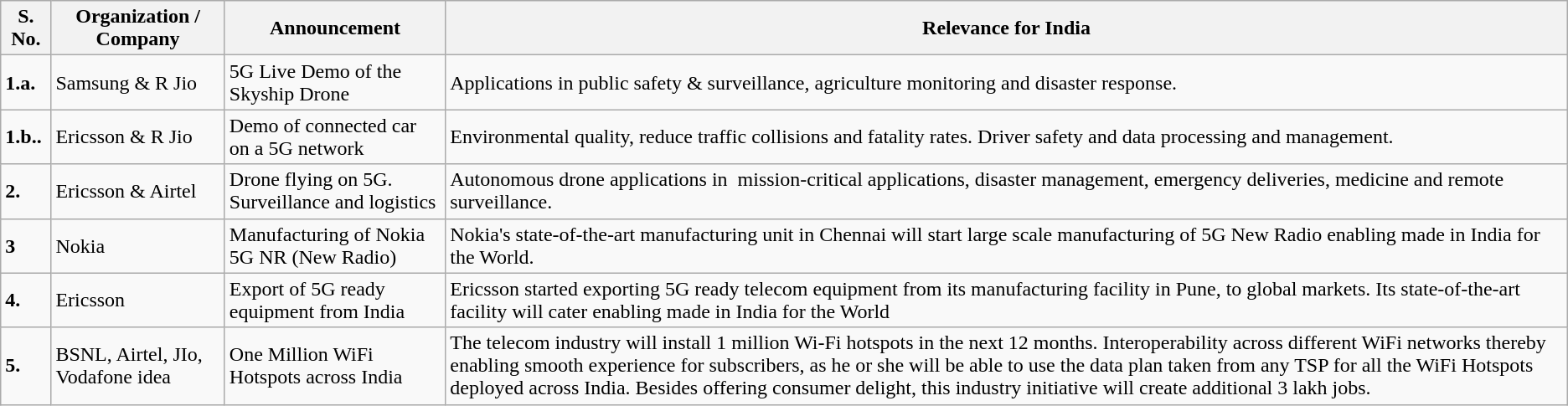<table class="wikitable">
<tr>
<th>S. No.</th>
<th>Organization / Company</th>
<th>Announcement</th>
<th>Relevance for India</th>
</tr>
<tr>
<td><strong>1.a.</strong></td>
<td>Samsung & R Jio</td>
<td>5G Live Demo of the Skyship Drone</td>
<td>Applications in public safety & surveillance, agriculture monitoring and disaster response.</td>
</tr>
<tr>
<td><strong>1.b..</strong></td>
<td>Ericsson & R Jio</td>
<td>Demo of connected car on a 5G network</td>
<td>Environmental quality, reduce traffic collisions and fatality rates. Driver safety and data processing and management.</td>
</tr>
<tr>
<td><strong>2.</strong></td>
<td>Ericsson & Airtel</td>
<td>Drone flying on 5G. Surveillance and logistics<br></td>
<td>Autonomous drone applications in  mission-critical applications, disaster management, emergency deliveries, medicine and remote surveillance.</td>
</tr>
<tr>
<td><strong>3</strong></td>
<td>Nokia</td>
<td>Manufacturing of Nokia 5G NR (New Radio)</td>
<td>Nokia's state-of-the-art manufacturing unit in Chennai will start large scale manufacturing of 5G New Radio enabling made in India for the World.</td>
</tr>
<tr>
<td><strong>4.</strong></td>
<td>Ericsson</td>
<td>Export of 5G ready equipment from India</td>
<td>Ericsson started exporting 5G ready telecom equipment from its manufacturing facility in Pune, to global markets. Its state-of-the-art facility will cater enabling made in India for the World</td>
</tr>
<tr>
<td><strong>5.</strong></td>
<td>BSNL, Airtel, JIo, Vodafone idea</td>
<td>One Million WiFi Hotspots across India</td>
<td>The telecom industry will install 1 million Wi-Fi hotspots in the next 12 months. Interoperability across different WiFi networks thereby enabling smooth experience for subscribers, as he or she will be able to use the data plan taken from any TSP for all the WiFi Hotspots deployed across India. Besides offering consumer delight, this industry initiative will create additional 3 lakh jobs.</td>
</tr>
</table>
